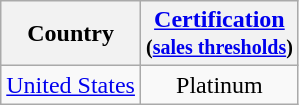<table class="wikitable sortable">
<tr>
<th>Country</th>
<th><a href='#'>Certification</a><br><small>(<a href='#'>sales thresholds</a>)</small></th>
</tr>
<tr>
<td><a href='#'>United States</a></td>
<td style="text-align:center;">Platinum</td>
</tr>
</table>
